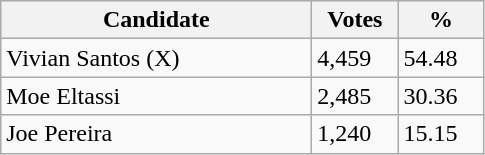<table class="wikitable">
<tr>
<th bgcolor="#DDDDFF" width="200px">Candidate</th>
<th bgcolor="#DDDDFF" width="50px">Votes</th>
<th bgcolor="#DDDDFF" width="50px">%</th>
</tr>
<tr>
<td>Vivian Santos (X)</td>
<td>4,459</td>
<td>54.48</td>
</tr>
<tr>
<td>Moe Eltassi</td>
<td>2,485</td>
<td>30.36</td>
</tr>
<tr>
<td>Joe Pereira</td>
<td>1,240</td>
<td>15.15</td>
</tr>
</table>
